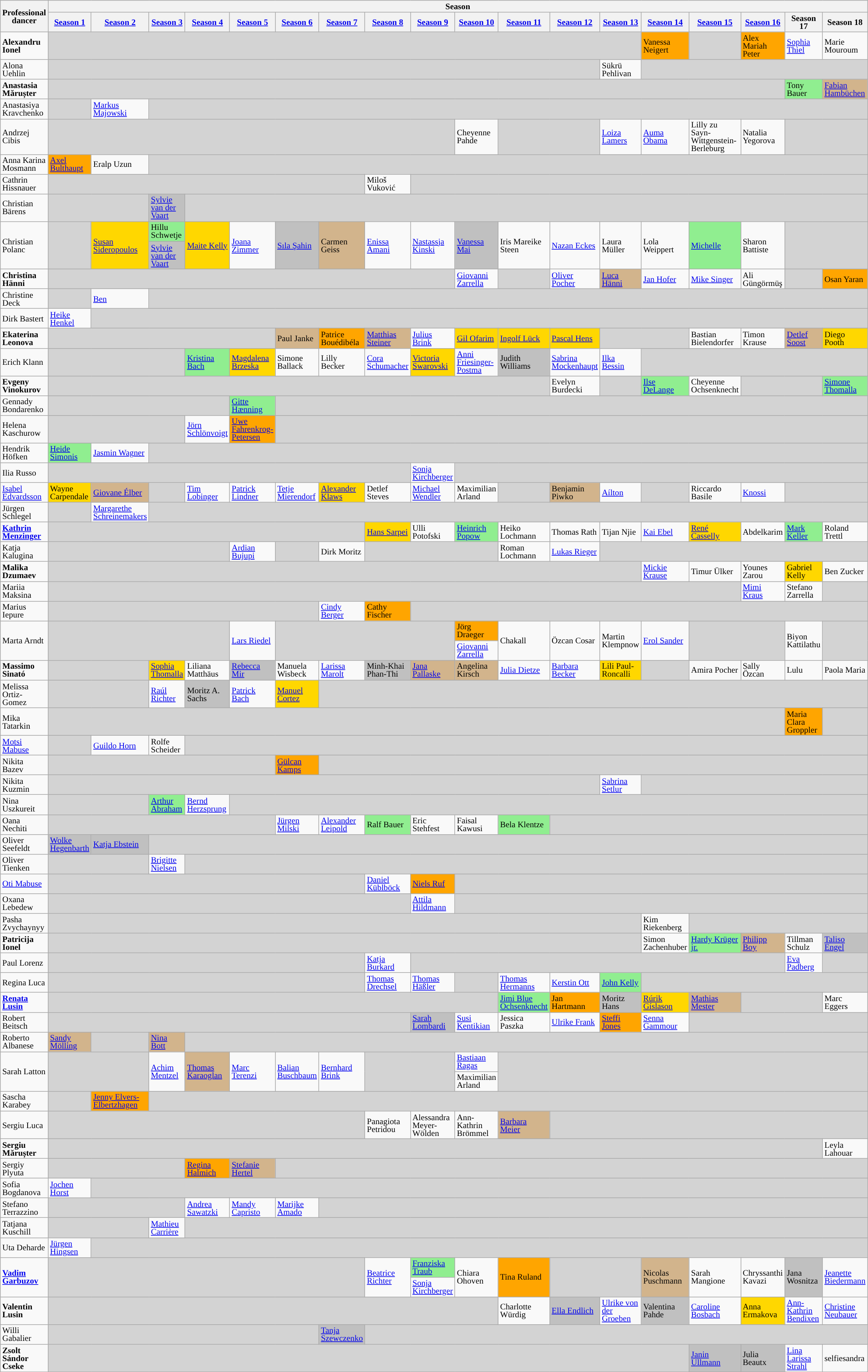<table class="wikitable collapsible collapsed" style="margin:left; font-size:80%; line-height:12px;">
<tr>
<th rowspan="2">Professional dancer</th>
<th colspan="18">Season</th>
</tr>
<tr>
<th><a href='#'>Season 1</a></th>
<th><a href='#'>Season 2</a></th>
<th><a href='#'>Season 3</a></th>
<th><a href='#'>Season 4</a></th>
<th><a href='#'>Season 5</a></th>
<th><a href='#'>Season 6</a></th>
<th><a href='#'>Season 7</a></th>
<th><a href='#'>Season 8</a></th>
<th><a href='#'>Season 9</a></th>
<th><a href='#'>Season 10</a></th>
<th><a href='#'>Season 11</a></th>
<th><a href='#'>Season 12</a></th>
<th><a href='#'>Season 13</a></th>
<th><a href='#'>Season 14</a></th>
<th><a href='#'>Season 15</a></th>
<th><a href='#'>Season 16</a></th>
<th>Season 17</th>
<th>Season 18</th>
</tr>
<tr>
<td><strong>Alexandru Ionel</strong></td>
<td colspan="13" style="background:lightgrey;"></td>
<td bgcolor="orange">Vanessa Neigert</td>
<td style="background:lightgrey;"></td>
<td bgcolor="orange">Alex Mariah Peter</td>
<td><a href='#'>Sophia Thiel</a></td>
<td>Marie Mouroum</td>
</tr>
<tr>
<td>Alona Uehlin</td>
<td colspan="12" style="background:lightgrey;"></td>
<td>Sükrü Pehlivan</td>
<td style="background:lightgrey;" colspan=5></td>
</tr>
<tr>
<td><strong>Anastasia Mărușter</strong></td>
<td style="background:lightgrey;" colspan=16></td>
<td bgcolor="lightgreen">Tony Bauer</td>
<td bgcolor="tan" rowspan=1><a href='#'>Fabian Hambüchen</a></td>
</tr>
<tr>
<td>Anastasiya Kravchenko</td>
<td style="background:lightgrey;"></td>
<td><a href='#'>Markus Majowski</a></td>
<td style="background:lightgrey;" colspan=16></td>
</tr>
<tr>
<td>Andrzej Cibis</td>
<td colspan="9" style="background:lightgrey;"></td>
<td>Cheyenne Pahde</td>
<td style="background:lightgrey;" colspan=2></td>
<td><a href='#'>Loiza Lamers</a></td>
<td><a href='#'>Auma Obama</a></td>
<td>Lilly zu Sayn-Wittgenstein-Berleburg</td>
<td>Natalia Yegorova</td>
<td style="background:lightgrey;" colspan=2></td>
</tr>
<tr>
<td>Anna Karina Mosmann</td>
<td bgcolor="orange"><a href='#'>Axel Bulthaupt</a></td>
<td>Eralp Uzun</td>
<td style="background:lightgrey;" colspan=16></td>
</tr>
<tr>
<td>Cathrin Hissnauer</td>
<td colspan="7" style="background:lightgrey;"></td>
<td>Miloš Vuković</td>
<td style="background:lightgrey;" colspan=10></td>
</tr>
<tr>
<td>Christian Bärens</td>
<td colspan="2" style="background:lightgrey;"></td>
<td bgcolor="silver"><a href='#'>Sylvie van der Vaart</a></td>
<td style="background:lightgrey;" colspan=15></td>
</tr>
<tr>
<td rowspan=2>Christian Polanc</td>
<td rowspan="2" style="background:lightgrey;"></td>
<td rowspan=2 bgcolor="gold"><a href='#'>Susan Sideropoulos</a></td>
<td bgcolor="lightgreen">Hillu Schwetje</td>
<td bgcolor="gold" rowspan=2><a href='#'>Maite Kelly</a></td>
<td rowspan=2><a href='#'>Joana Zimmer</a></td>
<td bgcolor="silver" rowspan=2><a href='#'>Sıla Şahin</a></td>
<td bgcolor="tan" rowspan=2>Carmen Geiss</td>
<td rowspan=2><a href='#'>Enissa Amani</a></td>
<td rowspan=2><a href='#'>Nastassja Kinski</a></td>
<td style="background:silver;" rowspan=2><a href='#'>Vanessa Mai</a></td>
<td rowspan=2>Iris Mareike Steen</td>
<td rowspan=2><a href='#'>Nazan Eckes</a></td>
<td rowspan=2>Laura Müller</td>
<td rowspan=2>Lola Weippert</td>
<td rowspan=2 bgcolor="lightgreen"><a href='#'>Michelle</a></td>
<td rowspan=2>Sharon Battiste</td>
<td style="background:lightgrey;" colspan=2 rowspan=2></td>
</tr>
<tr>
<td bgcolor="silver"><a href='#'>Sylvie van der Vaart</a></td>
</tr>
<tr>
<td><strong>Christina Hänni</strong></td>
<td colspan="9" style="background:lightgrey;"></td>
<td><a href='#'>Giovanni Zarrella</a></td>
<td style="background:lightgrey;" colspan=1></td>
<td><a href='#'>Oliver Pocher</a></td>
<td style="background:tan;"><a href='#'>Luca Hänni</a></td>
<td><a href='#'>Jan Hofer</a></td>
<td><a href='#'>Mike Singer</a></td>
<td>Ali Güngörmüş</td>
<td style="background:lightgrey;" colspan=1></td>
<td bgcolor="orange">Osan Yaran</td>
</tr>
<tr>
<td>Christine Deck</td>
<td colspan="1" style="background:lightgrey;"></td>
<td><a href='#'>Ben</a></td>
<td style="background:lightgrey;" colspan=16></td>
</tr>
<tr>
<td>Dirk Bastert</td>
<td><a href='#'>Heike Henkel</a></td>
<td style="background:lightgrey;" colspan=17></td>
</tr>
<tr>
<td><strong>Ekaterina Leonova</strong></td>
<td colspan="5" style="background:lightgrey;"></td>
<td bgcolor="tan">Paul Janke</td>
<td bgcolor="orange">Patrice Bouédibéla</td>
<td style="background:tan;"><a href='#'>Matthias Steiner</a></td>
<td><a href='#'>Julius Brink</a></td>
<td style="background:gold;"><a href='#'>Gil Ofarim</a></td>
<td bgcolor="gold"><a href='#'>Ingolf Lück</a></td>
<td bgcolor="gold"><a href='#'>Pascal Hens</a></td>
<td style="background:lightgrey;" colspan=2></td>
<td>Bastian Bielendorfer</td>
<td>Timon Krause</td>
<td style="background:tan;"><a href='#'>Detlef Soost</a></td>
<td bgcolor="gold" rowspan=1>Diego Pooth</td>
</tr>
<tr>
<td>Erich Klann</td>
<td colspan="3" style="background:lightgrey;"></td>
<td bgcolor="lightgreen"><a href='#'>Kristina Bach</a></td>
<td bgcolor="gold"><a href='#'>Magdalena Brzeska</a></td>
<td>Simone Ballack</td>
<td>Lilly Becker</td>
<td><a href='#'>Cora Schumacher</a></td>
<td bgcolor="gold"><a href='#'>Victoria Swarovski</a></td>
<td><a href='#'>Anni Friesinger-Postma</a></td>
<td bgcolor="silver">Judith Williams</td>
<td><a href='#'>Sabrina Mockenhaupt</a></td>
<td><a href='#'>Ilka Bessin</a></td>
<td style="background:lightgrey; "colspan=5></td>
</tr>
<tr>
<td><strong>Evgeny Vinokurov</strong></td>
<td colspan="11" style="background:lightgrey;"></td>
<td>Evelyn Burdecki</td>
<td style="background:lightgrey;"></td>
<td bgcolor="lightgreen"><a href='#'>Ilse DeLange</a></td>
<td>Cheyenne Ochsenknecht</td>
<td style="background:lightgrey;" colspan=2></td>
<td bgcolor="lightgreen"><a href='#'>Simone Thomalla</a></td>
</tr>
<tr>
<td>Gennady Bondarenko</td>
<td colspan="4" style="background:lightgrey;"></td>
<td bgcolor="lightgreen"><a href='#'>Gitte Hænning</a></td>
<td style="background:lightgrey;" colspan=13></td>
</tr>
<tr>
<td>Helena Kaschurow</td>
<td colspan="3" style="background:lightgrey;"></td>
<td><a href='#'>Jörn Schlönvoigt</a></td>
<td bgcolor="orange"><a href='#'>Uwe Fahrenkrog-Petersen</a></td>
<td style="background:lightgrey;" colspan=13></td>
</tr>
<tr>
<td>Hendrik Höfken</td>
<td bgcolor="lightgreen"><a href='#'>Heide Simonis</a></td>
<td><a href='#'>Jasmin Wagner</a></td>
<td style="background:lightgrey;" colspan=16></td>
</tr>
<tr>
<td>Ilia Russo</td>
<td colspan="8" style="background:lightgrey;"></td>
<td><a href='#'>Sonja Kirchberger</a></td>
<td style="background:lightgrey;" colspan=9></td>
</tr>
<tr>
<td><a href='#'>Isabel Edvardsson</a></td>
<td bgcolor="gold">Wayne Carpendale</td>
<td bgcolor="tan"><a href='#'>Giovane Élber</a></td>
<td style="background:lightgrey;"></td>
<td><a href='#'>Tim Lobinger</a></td>
<td><a href='#'>Patrick Lindner</a></td>
<td><a href='#'>Tetje Mierendorf</a></td>
<td bgcolor="gold"><a href='#'>Alexander Klaws</a></td>
<td>Detlef Steves</td>
<td><a href='#'>Michael Wendler</a></td>
<td>Maximilian Arland</td>
<td style="background:lightgrey;"></td>
<td bgcolor="tan">Benjamin Piwko</td>
<td><a href='#'>Aílton</a></td>
<td style="background:lightgrey;"></td>
<td>Riccardo Basile</td>
<td><a href='#'>Knossi</a></td>
<td style="background:lightgrey;" colspan=2></td>
</tr>
<tr>
<td>Jürgen Schlegel</td>
<td style="background:lightgrey;"></td>
<td><a href='#'>Margarethe Schreinemakers</a></td>
<td style=background:lightgrey;" colspan=16></td>
</tr>
<tr>
<td><strong><a href='#'>Kathrin Menzinger</a></strong></td>
<td colspan="7" style="background:lightgrey;"></td>
<td style="background:gold;"><a href='#'>Hans Sarpei</a></td>
<td>Ulli Potofski</td>
<td style="background:lightgreen;"><a href='#'>Heinrich Popow</a></td>
<td>Heiko Lochmann</td>
<td>Thomas Rath</td>
<td>Tijan Njie</td>
<td><a href='#'>Kai Ebel</a></td>
<td style="background:gold;"><a href='#'>René Casselly</a></td>
<td>Abdelkarim</td>
<td bgcolor="lightgreen"><a href='#'>Mark Keller</a></td>
<td>Roland Trettl</td>
</tr>
<tr>
<td>Katja Kalugina</td>
<td colspan="4" style="background:lightgrey;"></td>
<td><a href='#'>Ardian Bujupi</a></td>
<td style="background:lightgrey;"></td>
<td>Dirk Moritz</td>
<td style="background:lightgrey;" colspan=3></td>
<td>Roman Lochmann</td>
<td><a href='#'>Lukas Rieger</a></td>
<td style="background:lightgrey;" colspan=6></td>
</tr>
<tr>
<td><strong>Malika Dzumaev</strong></td>
<td colspan="13" style="background:lightgrey;"></td>
<td><a href='#'>Mickie Krause</a></td>
<td>Timur Ülker</td>
<td>Younes Zarou</td>
<td style="background:gold;">Gabriel Kelly</td>
<td>Ben Zucker</td>
</tr>
<tr>
<td>Mariia Maksina</td>
<td colspan="15" style="background:lightgrey;"></td>
<td><a href='#'>Mimi Kraus</a></td>
<td>Stefano Zarrella</td>
<td style="background:lightgrey;" colspan=1></td>
</tr>
<tr>
<td>Marius Iepure</td>
<td colspan="6" style="background:lightgrey;"></td>
<td><a href='#'>Cindy Berger</a></td>
<td bgcolor="orange">Cathy Fischer</td>
<td style="background:lightgrey;" colspan=10></td>
</tr>
<tr>
<td rowspan=2>Marta Arndt</td>
<td colspan="4" rowspan="2" style="background:lightgrey;"></td>
<td rowspan=2><a href='#'>Lars Riedel</a></td>
<td style="background:lightgrey;" colspan=4 rowspan=2></td>
<td style="background:orange;">Jörg Draeger</td>
<td rowspan=2>Chakall</td>
<td rowspan=2>Özcan Cosar</td>
<td rowspan=2>Martin Klempnow</td>
<td rowspan=2><a href='#'>Erol Sander</a></td>
<td style="background:lightgrey;" rowspan=2 colspan=2></td>
<td rowspan=2>Biyon Kattilathu</td>
<td style="background:lightgrey;" colspan=1 rowspan=2></td>
</tr>
<tr>
<td><a href='#'>Giovanni Zarrella</a></td>
</tr>
<tr>
<td><strong>Massimo Sinató</strong></td>
<td colspan="2" style="background:lightgrey;"></td>
<td bgcolor="gold"><a href='#'>Sophia Thomalla</a></td>
<td>Liliana Matthäus</td>
<td bgcolor="silver"><a href='#'>Rebecca Mir</a></td>
<td>Manuela Wisbeck</td>
<td><a href='#'>Larissa Marolt</a></td>
<td style="background:silver;">Minh-Khai Phan-Thi</td>
<td bgcolor="tan"><a href='#'>Jana Pallaske</a></td>
<td style="background:tan;">Angelina Kirsch</td>
<td><a href='#'>Julia Dietze</a></td>
<td><a href='#'>Barbara Becker</a></td>
<td style="background:gold;">Lili Paul-Roncalli</td>
<td style="background:lightgrey;"></td>
<td>Amira Pocher</td>
<td>Sally Özcan</td>
<td>Lulu</td>
<td>Paola Maria</td>
</tr>
<tr>
<td>Melissa Ortiz-Gomez</td>
<td colspan="2" style="background:lightgrey;"></td>
<td><a href='#'>Raúl Richter</a></td>
<td bgcolor="silver">Moritz A. Sachs</td>
<td><a href='#'>Patrick Bach</a></td>
<td bgcolor="gold"><a href='#'>Manuel Cortez</a></td>
<td style="background:lightgrey;" colspan=12></td>
</tr>
<tr>
<td>Mika Tatarkin</td>
<td style="background:lightgrey;" colspan=16></td>
<td bgcolor="orange">Maria Clara Groppler</td>
<td style="background:lightgrey;" colspan=1></td>
</tr>
<tr>
<td><a href='#'>Motsi Mabuse</a></td>
<td style="background:lightgrey;"></td>
<td><a href='#'>Guildo Horn</a></td>
<td>Rolfe Scheider</td>
<td style="background:lightgrey;" colspan=15></td>
</tr>
<tr>
<td>Nikita Bazev</td>
<td colspan="5" style="background:lightgrey;"></td>
<td bgcolor="orange"><a href='#'>Gülcan Kamps</a></td>
<td style="background:lightgrey;" colspan=12></td>
</tr>
<tr>
<td>Nikita Kuzmin</td>
<td colspan="12" style="background:lightgrey;"></td>
<td><a href='#'>Sabrina Setlur</a></td>
<td style="background:lightgrey;" colspan=5></td>
</tr>
<tr>
<td>Nina Uszkureit</td>
<td colspan="2" style="background:lightgrey;"></td>
<td bgcolor="lightgreen"><a href='#'>Arthur Abraham</a></td>
<td><a href='#'>Bernd Herzsprung</a></td>
<td style="background:lightgrey;" colspan=14></td>
</tr>
<tr>
<td>Oana Nechiti</td>
<td colspan="5" style="background:lightgrey;"></td>
<td><a href='#'>Jürgen Milski</a></td>
<td><a href='#'>Alexander Leipold</a></td>
<td bgcolor="lightgreen">Ralf Bauer</td>
<td>Eric Stehfest</td>
<td>Faisal Kawusi</td>
<td bgcolor="lightgreen">Bela Klentze</td>
<td style="background:lightgrey;" colspan=7></td>
</tr>
<tr>
<td>Oliver Seefeldt</td>
<td bgcolor="silver"><a href='#'>Wolke Hegenbarth</a></td>
<td bgcolor="silver"><a href='#'>Katja Ebstein</a></td>
<td style="background:lightgrey;" colspan=16></td>
</tr>
<tr>
<td>Oliver Tienken</td>
<td colspan="2" style="background:lightgrey;"></td>
<td><a href='#'>Brigitte Nielsen</a></td>
<td style="background:lightgrey;" colspan=15></td>
</tr>
<tr>
<td><a href='#'>Oti Mabuse</a></td>
<td colspan="7" style="background:lightgrey;"></td>
<td><a href='#'>Daniel Küblböck</a></td>
<td style="background:orange;"><a href='#'>Niels Ruf</a></td>
<td style="background:lightgrey;" colspan=9></td>
</tr>
<tr>
<td>Oxana Lebedew</td>
<td colspan="8" style="background:lightgrey;"></td>
<td><a href='#'>Attila Hildmann</a></td>
<td style="background:lightgrey;" colspan=9></td>
</tr>
<tr>
<td>Pasha Zvychaynyy</td>
<td colspan="13" style="background:lightgrey;"></td>
<td>Kim Riekenberg</td>
<td style="background:lightgrey;" colspan=4></td>
</tr>
<tr>
<td><strong>Patricija Ionel</strong></td>
<td colspan="13" style="background:lightgrey;"></td>
<td>Simon Zachenhuber</td>
<td bgcolor="lightgreen"><a href='#'>Hardy Krüger jr.</a></td>
<td style="background:tan;"><a href='#'>Philipp Boy</a></td>
<td>Tillman Schulz</td>
<td bgcolor="silver" rowspan=1><a href='#'>Taliso Engel</a></td>
</tr>
<tr>
<td>Paul Lorenz</td>
<td colspan="7" style="background:lightgrey;"></td>
<td><a href='#'>Katja Burkard</a></td>
<td style="background:lightgrey;" colspan=8></td>
<td><a href='#'>Eva Padberg</a></td>
<td style="background:lightgrey;" colspan=1></td>
</tr>
<tr>
<td>Regina Luca</td>
<td colspan="7" style="background:lightgrey;"></td>
<td><a href='#'>Thomas Drechsel</a></td>
<td><a href='#'>Thomas Häßler</a></td>
<td style="background:lightgrey;" colspan=1></td>
<td><a href='#'>Thomas Hermanns</a></td>
<td><a href='#'>Kerstin Ott</a></td>
<td bgcolor="lightgreen"><a href='#'>John Kelly</a></td>
<td style="background:lightgrey;" colspan=5></td>
</tr>
<tr>
<td><strong><a href='#'>Renata Lusin</a></strong></td>
<td colspan="10" style="background:lightgrey;"></td>
<td bgcolor="lightgreen"><a href='#'>Jimi Blue Ochsenknecht</a></td>
<td bgcolor="orange">Jan Hartmann</td>
<td style="background:silver;">Moritz Hans</td>
<td bgcolor="gold"><a href='#'>Rúrik Gíslason</a></td>
<td style="background:tan;"><a href='#'>Mathias Mester</a></td>
<td style="background:lightgrey;" colspan=2></td>
<td>Marc Eggers</td>
</tr>
<tr>
<td>Robert Beitsch</td>
<td colspan="8" style="background:lightgrey;"></td>
<td bgcolor="silver"><a href='#'>Sarah Lombardi</a></td>
<td><a href='#'>Susi Kentikian</a></td>
<td>Jessica Paszka</td>
<td><a href='#'>Ulrike Frank</a></td>
<td bgcolor="orange"><a href='#'>Steffi Jones</a></td>
<td><a href='#'>Senna Gammour</a></td>
<td style="background:lightgrey;" colspan=4></td>
</tr>
<tr>
<td>Roberto Albanese</td>
<td bgcolor="tan"><a href='#'>Sandy Mölling</a></td>
<td style="background:lightgrey;"></td>
<td bgcolor="tan"><a href='#'>Nina Bott</a></td>
<td style="background:lightgrey;" colspan=15></td>
</tr>
<tr>
<td rowspan=2>Sarah Latton</td>
<td colspan="2" rowspan="2" style="background:lightgrey;"></td>
<td rowspan=2><a href='#'>Achim Mentzel</a></td>
<td bgcolor="tan" rowspan=2><a href='#'>Thomas Karaoglan</a></td>
<td rowspan=2><a href='#'>Marc Terenzi</a></td>
<td rowspan=2><a href='#'>Balian Buschbaum</a></td>
<td rowspan=2><a href='#'>Bernhard Brink</a></td>
<td style="background:lightgrey;" rowspan=2 colspan=2></td>
<td><a href='#'>Bastiaan Ragas</a></td>
<td style="background:lightgrey;" rowspan=2 colspan=8></td>
</tr>
<tr>
<td>Maximilian Arland</td>
</tr>
<tr>
<td>Sascha Karabey</td>
<td style="background:lightgrey;"></td>
<td bgcolor="orange"><a href='#'>Jenny Elvers-Elbertzhagen</a></td>
<td style="background:lightgrey;" colspan=16></td>
</tr>
<tr>
<td>Sergiu Luca</td>
<td colspan="7" style="background:lightgrey;"></td>
<td>Panagiota Petridou</td>
<td>Alessandra Meyer-Wölden</td>
<td>Ann-Kathrin Brömmel</td>
<td bgcolor="tan"><a href='#'>Barbara Meier</a></td>
<td style="background:lightgrey;" colspan=7></td>
</tr>
<tr>
<td><strong>Sergiu Mărușter</strong></td>
<td colspan="17" style="background:lightgrey;"></td>
<td>Leyla Lahouar</td>
</tr>
<tr>
<td>Sergiy Plyuta</td>
<td colspan="3" style="background:lightgrey;"></td>
<td bgcolor="orange"><a href='#'>Regina Halmich</a></td>
<td bgcolor="tan"><a href='#'>Stefanie Hertel</a></td>
<td style="background:lightgrey;" colspan=13></td>
</tr>
<tr>
<td>Sofia Bogdanova</td>
<td><a href='#'>Jochen Horst</a></td>
<td style="background:lightgrey;" colspan=17></td>
</tr>
<tr>
<td>Stefano Terrazzino</td>
<td colspan="3" style="background:lightgrey;"></td>
<td><a href='#'>Andrea Sawatzki</a></td>
<td><a href='#'>Mandy Capristo</a></td>
<td><a href='#'>Marijke Amado</a></td>
<td style="background:lightgrey;" colspan=12></td>
</tr>
<tr>
<td>Tatjana Kuschill</td>
<td colspan="2" style="background:lightgrey;"></td>
<td><a href='#'>Mathieu Carrière</a></td>
<td style="background:lightgrey;" colspan=15></td>
</tr>
<tr>
<td>Uta Deharde</td>
<td><a href='#'>Jürgen Hingsen</a></td>
<td style="background:lightgrey;" colspan=17></td>
</tr>
<tr>
<td rowspan=2><strong><a href='#'>Vadim Garbuzov</a></strong></td>
<td colspan="7" rowspan="2" style="background:lightgrey;"></td>
<td rowspan=2><a href='#'>Beatrice Richter</a></td>
<td bgcolor="lightgreen"><a href='#'>Franziska Traub</a></td>
<td rowspan=2>Chiara Ohoven</td>
<td bgcolor="orange" rowspan=2>Tina Ruland</td>
<td style="background:lightgrey;" rowspan=2 colspan=2></td>
<td rowspan=2 style="background:tan;">Nicolas Puschmann</td>
<td rowspan=2>Sarah Mangione</td>
<td rowspan=2>Chryssanthi Kavazi</td>
<td rowspan=2 style="background:silver;">Jana Wosnitza</td>
<td rowspan=2><a href='#'>Jeanette Biedermann</a></td>
</tr>
<tr>
<td><a href='#'>Sonja Kirchberger</a></td>
</tr>
<tr>
<td><strong>Valentin Lusin</strong></td>
<td colspan="10" style="background:lightgrey;"></td>
<td>Charlotte Würdig</td>
<td bgcolor="silver"><a href='#'>Ella Endlich</a></td>
<td><a href='#'>Ulrike von der Groeben</a></td>
<td bgcolor="silver">Valentina Pahde</td>
<td><a href='#'>Caroline Bosbach</a></td>
<td style="background:gold;">Anna Ermakova</td>
<td><a href='#'>Ann-Kathrin Bendixen</a></td>
<td><a href='#'>Christine Neubauer</a></td>
</tr>
<tr>
<td>Willi Gabalier</td>
<td colspan="6" style="background:lightgrey;"></td>
<td bgcolor="silver"><a href='#'>Tanja Szewczenko</a></td>
<td style="background:lightgrey;" colspan=11></td>
</tr>
<tr>
<td><strong>Zsolt Sándor Cseke</strong></td>
<td colspan="14" style="background:lightgrey;"></td>
<td style="background:silver;"><a href='#'>Janin Ullmann</a></td>
<td style="background:silver;">Julia Beautx</td>
<td><a href='#'>Lina Larissa Strahl</a></td>
<td>selfiesandra</td>
</tr>
</table>
